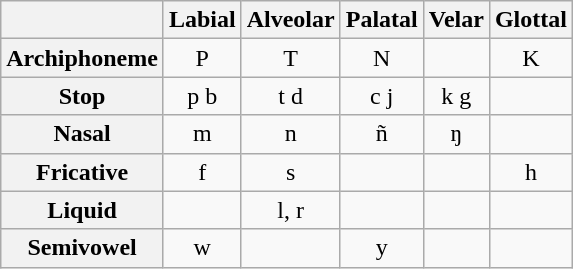<table class="wikitable" style="text-align:center">
<tr>
<th></th>
<th>Labial</th>
<th>Alveolar</th>
<th>Palatal</th>
<th>Velar</th>
<th>Glottal</th>
</tr>
<tr>
<th>Archiphoneme</th>
<td>P</td>
<td>T</td>
<td>N</td>
<td></td>
<td>K</td>
</tr>
<tr>
<th>Stop</th>
<td>p b</td>
<td>t d</td>
<td>c j</td>
<td>k g</td>
<td></td>
</tr>
<tr>
<th>Nasal</th>
<td>m</td>
<td>n</td>
<td>ñ</td>
<td>ŋ</td>
<td></td>
</tr>
<tr>
<th>Fricative</th>
<td>f</td>
<td>s</td>
<td></td>
<td></td>
<td>h</td>
</tr>
<tr>
<th>Liquid</th>
<td></td>
<td>l, r</td>
<td></td>
<td></td>
<td></td>
</tr>
<tr>
<th>Semivowel</th>
<td>w</td>
<td></td>
<td>y</td>
<td></td>
<td></td>
</tr>
</table>
